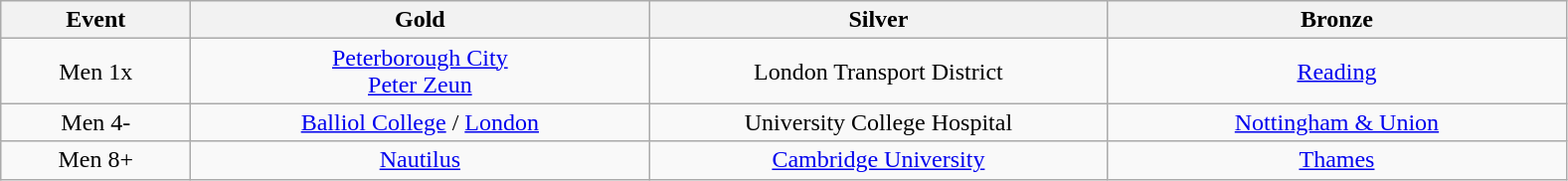<table class="wikitable" style="text-align:center">
<tr>
<th width=120>Event</th>
<th width=300>Gold</th>
<th width=300>Silver</th>
<th width=300>Bronze</th>
</tr>
<tr>
<td>Men 1x</td>
<td><a href='#'>Peterborough City</a><br><a href='#'>Peter Zeun</a></td>
<td>London Transport District</td>
<td><a href='#'>Reading</a></td>
</tr>
<tr>
<td>Men 4-</td>
<td><a href='#'>Balliol College</a> / <a href='#'>London</a></td>
<td>University College Hospital</td>
<td><a href='#'>Nottingham & Union</a></td>
</tr>
<tr>
<td>Men 8+</td>
<td><a href='#'>Nautilus</a></td>
<td><a href='#'>Cambridge University</a></td>
<td><a href='#'>Thames</a></td>
</tr>
</table>
